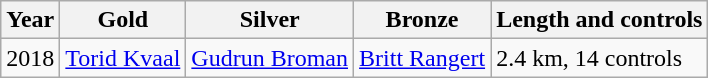<table class="wikitable">
<tr>
<th>Year</th>
<th>Gold</th>
<th>Silver</th>
<th>Bronze</th>
<th>Length and controls</th>
</tr>
<tr>
<td>2018</td>
<td> <a href='#'>Torid Kvaal</a></td>
<td> <a href='#'>Gudrun Broman</a></td>
<td> <a href='#'>Britt Rangert</a></td>
<td>2.4 km, 14 controls</td>
</tr>
</table>
